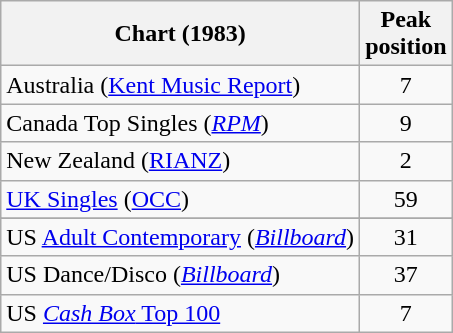<table class="wikitable sortable" style="float:left;margin-right:1em">
<tr>
<th scope="col">Chart (1983)</th>
<th scope="col">Peak<br>position</th>
</tr>
<tr>
<td>Australia (<a href='#'>Kent Music Report</a>)</td>
<td style="text-align:center;">7</td>
</tr>
<tr>
<td>Canada Top Singles (<em><a href='#'>RPM</a></em>)</td>
<td style="text-align:center;">9</td>
</tr>
<tr>
<td>New Zealand (<a href='#'>RIANZ</a>)</td>
<td style="text-align:center;">2</td>
</tr>
<tr>
<td><a href='#'>UK Singles</a> (<a href='#'>OCC</a>)</td>
<td style="text-align:center;">59</td>
</tr>
<tr>
</tr>
<tr>
<td>US <a href='#'>Adult Contemporary</a> (<em><a href='#'>Billboard</a></em>)</td>
<td style="text-align: center">31</td>
</tr>
<tr>
<td>US Dance/Disco (<em><a href='#'>Billboard</a></em>)</td>
<td style="text-align: center">37</td>
</tr>
<tr>
<td>US <a href='#'><em>Cash Box</em> Top 100</a></td>
<td style="text-align: center">7</td>
</tr>
</table>
